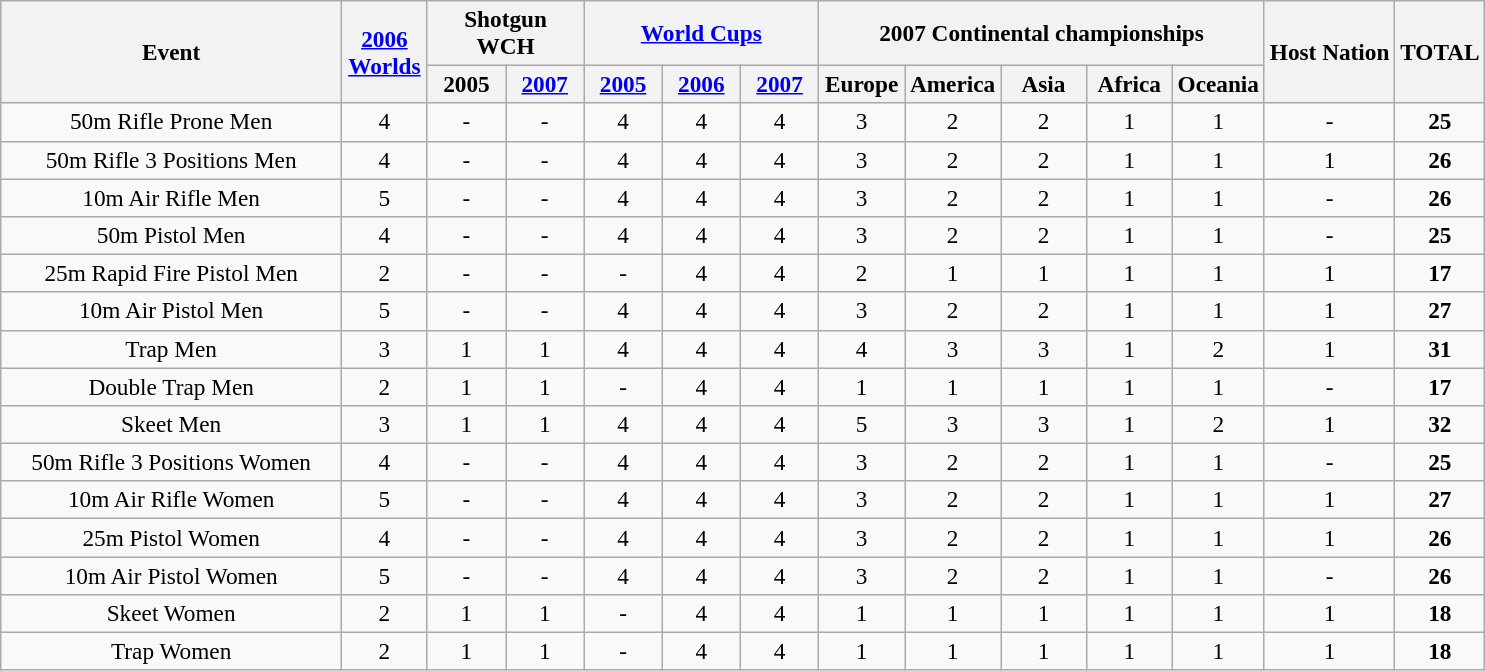<table class=wikitable style="text-align:center; font-size:97%;">
<tr>
<th width=220 rowspan=2>Event</th>
<th width=50 rowspan=2><a href='#'>2006 Worlds</a></th>
<th colspan=2>Shotgun WCH</th>
<th colspan=3><a href='#'>World Cups</a></th>
<th colspan=5>2007 Continental championships</th>
<th rowspan=2>Host Nation</th>
<th rowspan=2>TOTAL</th>
</tr>
<tr>
<th width=45>2005</th>
<th width=45><a href='#'>2007</a></th>
<th width=45><a href='#'>2005</a></th>
<th width=45><a href='#'>2006</a></th>
<th width=45><a href='#'>2007</a></th>
<th width=50>Europe</th>
<th width=50>America</th>
<th width=50>Asia</th>
<th width=50>Africa</th>
<th width=50>Oceania</th>
</tr>
<tr>
<td>50m Rifle Prone Men</td>
<td>4</td>
<td>-</td>
<td>-</td>
<td>4</td>
<td>4</td>
<td>4</td>
<td>3</td>
<td>2</td>
<td>2</td>
<td>1</td>
<td>1</td>
<td>-</td>
<td><strong>25</strong></td>
</tr>
<tr>
<td>50m Rifle 3 Positions Men</td>
<td>4</td>
<td>-</td>
<td>-</td>
<td>4</td>
<td>4</td>
<td>4</td>
<td>3</td>
<td>2</td>
<td>2</td>
<td>1</td>
<td>1</td>
<td>1</td>
<td><strong>26</strong></td>
</tr>
<tr>
<td>10m Air Rifle Men</td>
<td>5</td>
<td>-</td>
<td>-</td>
<td>4</td>
<td>4</td>
<td>4</td>
<td>3</td>
<td>2</td>
<td>2</td>
<td>1</td>
<td>1</td>
<td>-</td>
<td><strong>26</strong></td>
</tr>
<tr>
<td>50m Pistol Men</td>
<td>4</td>
<td>-</td>
<td>-</td>
<td>4</td>
<td>4</td>
<td>4</td>
<td>3</td>
<td>2</td>
<td>2</td>
<td>1</td>
<td>1</td>
<td>-</td>
<td><strong>25</strong></td>
</tr>
<tr>
<td>25m Rapid Fire Pistol Men</td>
<td>2</td>
<td>-</td>
<td>-</td>
<td>-</td>
<td>4</td>
<td>4</td>
<td>2</td>
<td>1</td>
<td>1</td>
<td>1</td>
<td>1</td>
<td>1</td>
<td><strong>17</strong></td>
</tr>
<tr>
<td>10m Air Pistol Men</td>
<td>5</td>
<td>-</td>
<td>-</td>
<td>4</td>
<td>4</td>
<td>4</td>
<td>3</td>
<td>2</td>
<td>2</td>
<td>1</td>
<td>1</td>
<td>1</td>
<td><strong>27</strong></td>
</tr>
<tr>
<td>Trap Men</td>
<td>3</td>
<td>1</td>
<td>1</td>
<td>4</td>
<td>4</td>
<td>4</td>
<td>4</td>
<td>3</td>
<td>3</td>
<td>1</td>
<td>2</td>
<td>1</td>
<td><strong>31</strong></td>
</tr>
<tr>
<td>Double Trap Men</td>
<td>2</td>
<td>1</td>
<td>1</td>
<td>-</td>
<td>4</td>
<td>4</td>
<td>1</td>
<td>1</td>
<td>1</td>
<td>1</td>
<td>1</td>
<td>-</td>
<td><strong>17</strong></td>
</tr>
<tr>
<td>Skeet Men</td>
<td>3</td>
<td>1</td>
<td>1</td>
<td>4</td>
<td>4</td>
<td>4</td>
<td>5</td>
<td>3</td>
<td>3</td>
<td>1</td>
<td>2</td>
<td>1</td>
<td><strong>32</strong></td>
</tr>
<tr>
<td>50m Rifle 3 Positions Women</td>
<td>4</td>
<td>-</td>
<td>-</td>
<td>4</td>
<td>4</td>
<td>4</td>
<td>3</td>
<td>2</td>
<td>2</td>
<td>1</td>
<td>1</td>
<td>-</td>
<td><strong>25</strong></td>
</tr>
<tr>
<td>10m Air Rifle Women</td>
<td>5</td>
<td>-</td>
<td>-</td>
<td>4</td>
<td>4</td>
<td>4</td>
<td>3</td>
<td>2</td>
<td>2</td>
<td>1</td>
<td>1</td>
<td>1</td>
<td><strong>27</strong></td>
</tr>
<tr>
<td>25m Pistol Women</td>
<td>4</td>
<td>-</td>
<td>-</td>
<td>4</td>
<td>4</td>
<td>4</td>
<td>3</td>
<td>2</td>
<td>2</td>
<td>1</td>
<td>1</td>
<td>1</td>
<td><strong>26</strong></td>
</tr>
<tr>
<td>10m Air Pistol Women</td>
<td>5</td>
<td>-</td>
<td>-</td>
<td>4</td>
<td>4</td>
<td>4</td>
<td>3</td>
<td>2</td>
<td>2</td>
<td>1</td>
<td>1</td>
<td>-</td>
<td><strong>26</strong></td>
</tr>
<tr>
<td>Skeet Women</td>
<td>2</td>
<td>1</td>
<td>1</td>
<td>-</td>
<td>4</td>
<td>4</td>
<td>1</td>
<td>1</td>
<td>1</td>
<td>1</td>
<td>1</td>
<td>1</td>
<td><strong>18</strong></td>
</tr>
<tr>
<td>Trap Women</td>
<td>2</td>
<td>1</td>
<td>1</td>
<td>-</td>
<td>4</td>
<td>4</td>
<td>1</td>
<td>1</td>
<td>1</td>
<td>1</td>
<td>1</td>
<td>1</td>
<td><strong>18</strong></td>
</tr>
</table>
